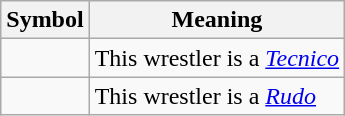<table class="wikitable">
<tr>
<th>Symbol</th>
<th>Meaning</th>
</tr>
<tr>
<td></td>
<td>This wrestler is a <em><a href='#'>Tecnico</a></em></td>
</tr>
<tr>
<td></td>
<td>This wrestler is a <em><a href='#'>Rudo</a></em></td>
</tr>
</table>
